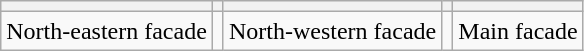<table class="wikitable">
<tr>
<th></th>
<th></th>
<th></th>
<th></th>
<th></th>
</tr>
<tr>
<td>North-eastern facade</td>
<td></td>
<td>North-western facade</td>
<td></td>
<td>Main facade</td>
</tr>
</table>
